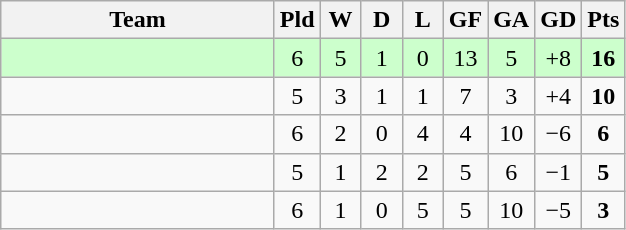<table class="wikitable" style="text-align:center">
<tr>
<th style="width:175px;">Team</th>
<th style="width:20px;" abbr="Played">Pld</th>
<th style="width:20px;" abbr="Won">W</th>
<th style="width:20px;" abbr="Drawn">D</th>
<th style="width:20px;" abbr="Lost">L</th>
<th style="width:20px;" abbr="Goals for">GF</th>
<th style="width:20px;" abbr="Goals against">GA</th>
<th style="width:20px;" abbr="Goal difference">GD</th>
<th style="width:20px;" abbr="Points">Pts</th>
</tr>
<tr style="background:#ccffcc;">
<td align=left></td>
<td>6</td>
<td>5</td>
<td>1</td>
<td>0</td>
<td>13</td>
<td>5</td>
<td>+8</td>
<td><strong>16</strong></td>
</tr>
<tr>
<td align="left"></td>
<td>5</td>
<td>3</td>
<td>1</td>
<td>1</td>
<td>7</td>
<td>3</td>
<td>+4</td>
<td><strong>10</strong></td>
</tr>
<tr>
<td align="left"></td>
<td>6</td>
<td>2</td>
<td>0</td>
<td>4</td>
<td>4</td>
<td>10</td>
<td>−6</td>
<td><strong>6</strong></td>
</tr>
<tr>
<td align="left"></td>
<td>5</td>
<td>1</td>
<td>2</td>
<td>2</td>
<td>5</td>
<td>6</td>
<td>−1</td>
<td><strong>5</strong></td>
</tr>
<tr>
<td align="left"></td>
<td>6</td>
<td>1</td>
<td>0</td>
<td>5</td>
<td>5</td>
<td>10</td>
<td>−5</td>
<td><strong>3</strong></td>
</tr>
</table>
